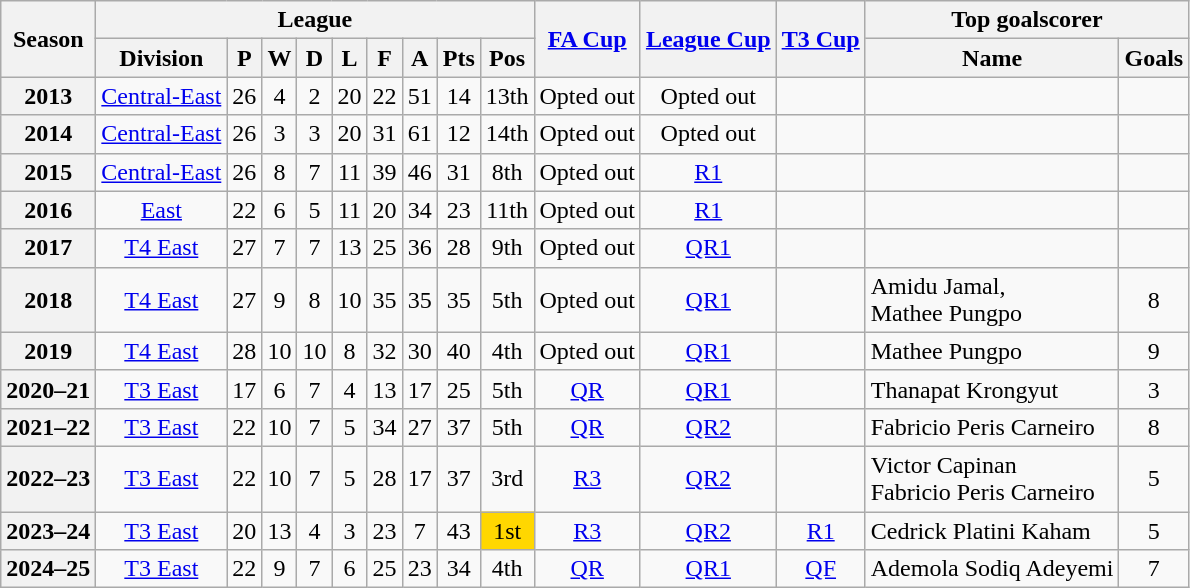<table class="wikitable" style="text-align: center">
<tr>
<th rowspan=2>Season</th>
<th colspan=9>League</th>
<th rowspan=2><a href='#'>FA Cup</a></th>
<th rowspan=2><a href='#'>League Cup</a></th>
<th rowspan=2><a href='#'>T3 Cup</a></th>
<th colspan=2>Top goalscorer</th>
</tr>
<tr>
<th>Division</th>
<th>P</th>
<th>W</th>
<th>D</th>
<th>L</th>
<th>F</th>
<th>A</th>
<th>Pts</th>
<th>Pos</th>
<th>Name</th>
<th>Goals</th>
</tr>
<tr>
<th>2013</th>
<td><a href='#'>Central-East</a></td>
<td>26</td>
<td>4</td>
<td>2</td>
<td>20</td>
<td>22</td>
<td>51</td>
<td>14</td>
<td>13th</td>
<td>Opted out</td>
<td>Opted out</td>
<td></td>
<td></td>
<td></td>
</tr>
<tr>
<th>2014</th>
<td><a href='#'>Central-East</a></td>
<td>26</td>
<td>3</td>
<td>3</td>
<td>20</td>
<td>31</td>
<td>61</td>
<td>12</td>
<td>14th</td>
<td>Opted out</td>
<td>Opted out</td>
<td></td>
<td></td>
<td></td>
</tr>
<tr>
<th>2015</th>
<td><a href='#'>Central-East</a></td>
<td>26</td>
<td>8</td>
<td>7</td>
<td>11</td>
<td>39</td>
<td>46</td>
<td>31</td>
<td>8th</td>
<td>Opted out</td>
<td><a href='#'>R1</a></td>
<td></td>
<td></td>
<td></td>
</tr>
<tr>
<th>2016</th>
<td><a href='#'>East</a></td>
<td>22</td>
<td>6</td>
<td>5</td>
<td>11</td>
<td>20</td>
<td>34</td>
<td>23</td>
<td>11th</td>
<td>Opted out</td>
<td><a href='#'>R1</a></td>
<td></td>
<td></td>
<td></td>
</tr>
<tr>
<th>2017</th>
<td><a href='#'>T4 East</a></td>
<td>27</td>
<td>7</td>
<td>7</td>
<td>13</td>
<td>25</td>
<td>36</td>
<td>28</td>
<td>9th</td>
<td>Opted out</td>
<td><a href='#'>QR1</a></td>
<td></td>
<td></td>
<td></td>
</tr>
<tr>
<th>2018</th>
<td><a href='#'>T4 East</a></td>
<td>27</td>
<td>9</td>
<td>8</td>
<td>10</td>
<td>35</td>
<td>35</td>
<td>35</td>
<td>5th</td>
<td>Opted out</td>
<td><a href='#'>QR1</a></td>
<td></td>
<td align="left"> Amidu Jamal,<br> Mathee Pungpo</td>
<td>8</td>
</tr>
<tr>
<th>2019</th>
<td><a href='#'>T4 East</a></td>
<td>28</td>
<td>10</td>
<td>10</td>
<td>8</td>
<td>32</td>
<td>30</td>
<td>40</td>
<td>4th</td>
<td>Opted out</td>
<td><a href='#'>QR1</a></td>
<td></td>
<td align="left"> Mathee Pungpo</td>
<td>9</td>
</tr>
<tr>
<th>2020–21</th>
<td><a href='#'>T3 East</a></td>
<td>17</td>
<td>6</td>
<td>7</td>
<td>4</td>
<td>13</td>
<td>17</td>
<td>25</td>
<td>5th</td>
<td><a href='#'>QR</a></td>
<td><a href='#'>QR1</a></td>
<td></td>
<td align="left"> Thanapat Krongyut</td>
<td>3</td>
</tr>
<tr>
<th>2021–22</th>
<td><a href='#'>T3 East</a></td>
<td>22</td>
<td>10</td>
<td>7</td>
<td>5</td>
<td>34</td>
<td>27</td>
<td>37</td>
<td>5th</td>
<td><a href='#'>QR</a></td>
<td><a href='#'>QR2</a></td>
<td></td>
<td align="left"> Fabricio Peris Carneiro</td>
<td>8</td>
</tr>
<tr>
<th>2022–23</th>
<td><a href='#'>T3 East</a></td>
<td>22</td>
<td>10</td>
<td>7</td>
<td>5</td>
<td>28</td>
<td>17</td>
<td>37</td>
<td>3rd</td>
<td><a href='#'>R3</a></td>
<td><a href='#'>QR2</a></td>
<td></td>
<td align="left"> Victor Capinan <br>  Fabricio Peris Carneiro</td>
<td>5</td>
</tr>
<tr>
<th>2023–24</th>
<td><a href='#'>T3 East</a></td>
<td>20</td>
<td>13</td>
<td>4</td>
<td>3</td>
<td>23</td>
<td>7</td>
<td>43</td>
<td bgcolor=gold>1st</td>
<td><a href='#'>R3</a></td>
<td><a href='#'>QR2</a></td>
<td><a href='#'>R1</a></td>
<td align="left"> Cedrick Platini Kaham</td>
<td>5</td>
</tr>
<tr>
<th>2024–25</th>
<td><a href='#'>T3 East</a></td>
<td>22</td>
<td>9</td>
<td>7</td>
<td>6</td>
<td>25</td>
<td>23</td>
<td>34</td>
<td>4th</td>
<td><a href='#'>QR</a></td>
<td><a href='#'>QR1</a></td>
<td><a href='#'>QF</a></td>
<td align="left"> Ademola Sodiq Adeyemi</td>
<td>7</td>
</tr>
</table>
